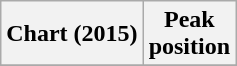<table class="wikitable">
<tr>
<th>Chart (2015)</th>
<th>Peak<br>position</th>
</tr>
<tr>
</tr>
</table>
